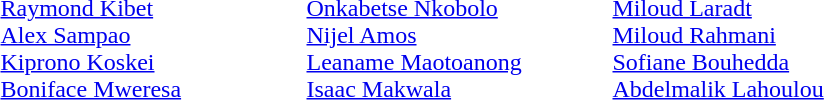<table>
<tr>
<td width=200 valign=top><em></em><br><a href='#'>Raymond Kibet</a><br><a href='#'>Alex Sampao</a><br><a href='#'>Kiprono Koskei</a><br><a href='#'>Boniface Mweresa</a></td>
<td width=200 valign=top><em></em><br><a href='#'>Onkabetse Nkobolo</a><br><a href='#'>Nijel Amos</a><br><a href='#'>Leaname Maotoanong</a><br><a href='#'>Isaac Makwala</a></td>
<td width=200 valign=top><em></em><br><a href='#'>Miloud Laradt</a><br><a href='#'>Miloud Rahmani</a><br><a href='#'>Sofiane Bouhedda</a><br><a href='#'>Abdelmalik Lahoulou</a></td>
</tr>
</table>
